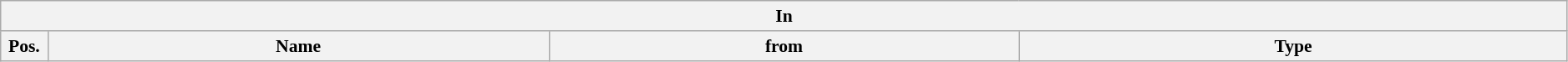<table class="wikitable" style="font-size:90%;width:99%;">
<tr>
<th colspan="4">In</th>
</tr>
<tr>
<th width=3%>Pos.</th>
<th width=32%>Name</th>
<th width=30%>from</th>
<th width=35%>Type</th>
</tr>
</table>
